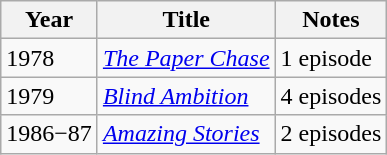<table class="wikitable">
<tr>
<th>Year</th>
<th>Title</th>
<th>Notes</th>
</tr>
<tr>
<td>1978</td>
<td><em><a href='#'>The Paper Chase</a></em></td>
<td>1 episode</td>
</tr>
<tr>
<td>1979</td>
<td><em><a href='#'>Blind Ambition</a></em></td>
<td>4 episodes</td>
</tr>
<tr>
<td>1986−87</td>
<td><em><a href='#'>Amazing Stories</a></em></td>
<td>2 episodes</td>
</tr>
</table>
